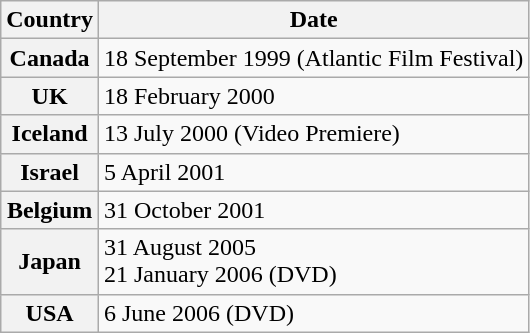<table class="wikitable">
<tr>
<th>Country</th>
<th>Date</th>
</tr>
<tr>
<th>Canada</th>
<td>18 September 1999 (Atlantic Film Festival)</td>
</tr>
<tr>
<th>UK</th>
<td>18 February 2000</td>
</tr>
<tr>
<th>Iceland</th>
<td>13 July 2000 (Video Premiere)</td>
</tr>
<tr>
<th>Israel</th>
<td>5 April 2001</td>
</tr>
<tr>
<th>Belgium</th>
<td>31 October 2001</td>
</tr>
<tr>
<th>Japan</th>
<td>31 August 2005<br>21 January 2006 (DVD)</td>
</tr>
<tr>
<th>USA</th>
<td>6 June 2006 (DVD)</td>
</tr>
</table>
